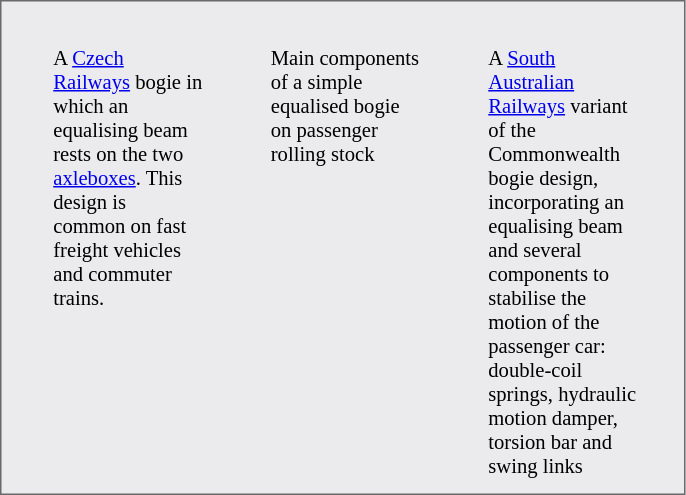<table style="background:#EBEAED; border:1px solid dimgray; font-size: 86%;color:black" border="0" height="230" align="center" valign="bottom" cellpadding=10px cellspacing=0px>
<tr align="center">
<td></td>
<td></td>
<td></td>
<td></td>
<td></td>
<td></td>
<td></td>
</tr>
<tr align="left" valign="top">
<td width="5"></td>
<td width="100">A <a href='#'>Czech Railways</a> bogie in which an equalising beam rests on the two <a href='#'>axleboxes</a>. This design is common on fast freight vehicles and commuter trains.</td>
<td width="5"></td>
<td width="100">Main components of a simple equalised bogie on passenger rolling stock</td>
<td width="5"></td>
<td width="100">A <a href='#'>South Australian Railways</a> variant of the Commonwealth bogie design, incorporating an equalising beam and several components to stabilise the motion of the passenger car: double-coil springs, hydraulic motion damper, torsion bar and swing links</td>
</tr>
</table>
